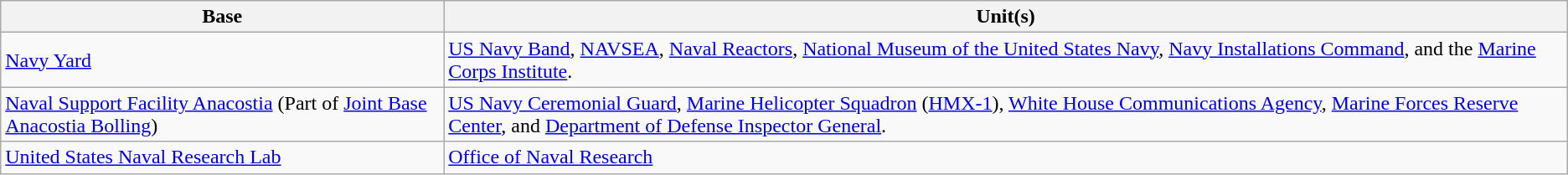<table class="wikitable sortable">
<tr>
<th>Base</th>
<th>Unit(s)</th>
</tr>
<tr>
<td><a href='#'>Navy Yard</a></td>
<td><a href='#'>US Navy Band</a>, <a href='#'>NAVSEA</a>, <a href='#'>Naval Reactors</a>, <a href='#'>National Museum of the United States Navy</a>, <a href='#'>Navy Installations Command</a>, and the <a href='#'>Marine Corps Institute</a>.</td>
</tr>
<tr>
<td><a href='#'>Naval Support Facility Anacostia</a> (Part of <a href='#'>Joint Base Anacostia Bolling</a>)</td>
<td><a href='#'>US Navy Ceremonial Guard</a>, <a href='#'>Marine Helicopter Squadron</a> (<a href='#'>HMX-1</a>), <a href='#'>White House Communications Agency</a>, <a href='#'>Marine Forces Reserve Center</a>, and <a href='#'>Department of Defense Inspector General</a>.</td>
</tr>
<tr>
<td><a href='#'>United States Naval Research Lab</a></td>
<td><a href='#'>Office of Naval Research</a></td>
</tr>
</table>
